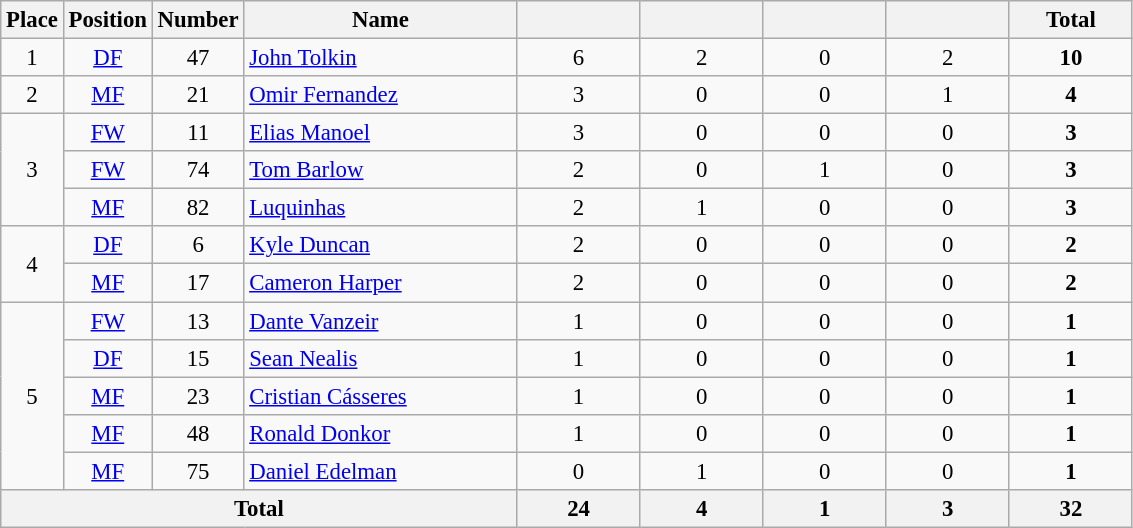<table class="wikitable" style="font-size: 95%; text-align: center;">
<tr>
<th width=30>Place</th>
<th width=30>Position</th>
<th width=30>Number</th>
<th width=175>Name</th>
<th width=75></th>
<th width=75></th>
<th width=75></th>
<th width=75></th>
<th width=75>Total</th>
</tr>
<tr>
<td>1</td>
<td><a href='#'>DF</a></td>
<td>47</td>
<td align="left"> <a href='#'>John Tolkin</a></td>
<td>6</td>
<td>2</td>
<td>0</td>
<td>2</td>
<td><strong>10</strong></td>
</tr>
<tr>
<td>2</td>
<td><a href='#'>MF</a></td>
<td>21</td>
<td align="left"> <a href='#'>Omir Fernandez</a></td>
<td>3</td>
<td>0</td>
<td>0</td>
<td>1</td>
<td><strong>4</strong></td>
</tr>
<tr>
<td rowspan="3">3</td>
<td><a href='#'>FW</a></td>
<td>11</td>
<td align="left"> <a href='#'>Elias Manoel</a></td>
<td>3</td>
<td>0</td>
<td>0</td>
<td>0</td>
<td><strong>3</strong></td>
</tr>
<tr>
<td><a href='#'>FW</a></td>
<td>74</td>
<td align="left"> <a href='#'>Tom Barlow</a></td>
<td>2</td>
<td>0</td>
<td>1</td>
<td>0</td>
<td><strong>3</strong></td>
</tr>
<tr>
<td><a href='#'>MF</a></td>
<td>82</td>
<td align="left"> <a href='#'>Luquinhas</a></td>
<td>2</td>
<td>1</td>
<td>0</td>
<td>0</td>
<td><strong>3</strong></td>
</tr>
<tr>
<td rowspan="2">4</td>
<td><a href='#'>DF</a></td>
<td>6</td>
<td align="left"> <a href='#'>Kyle Duncan</a></td>
<td>2</td>
<td>0</td>
<td>0</td>
<td>0</td>
<td><strong>2</strong></td>
</tr>
<tr>
<td><a href='#'>MF</a></td>
<td>17</td>
<td align="left"> <a href='#'>Cameron Harper</a></td>
<td>2</td>
<td>0</td>
<td>0</td>
<td>0</td>
<td><strong>2</strong></td>
</tr>
<tr>
<td rowspan="5">5</td>
<td><a href='#'>FW</a></td>
<td>13</td>
<td align="left"> <a href='#'>Dante Vanzeir</a></td>
<td>1</td>
<td>0</td>
<td>0</td>
<td>0</td>
<td><strong>1</strong></td>
</tr>
<tr>
<td><a href='#'>DF</a></td>
<td>15</td>
<td align="left"> <a href='#'>Sean Nealis</a></td>
<td>1</td>
<td>0</td>
<td>0</td>
<td>0</td>
<td><strong>1</strong></td>
</tr>
<tr>
<td><a href='#'>MF</a></td>
<td>23</td>
<td align="left"> <a href='#'>Cristian Cásseres</a></td>
<td>1</td>
<td>0</td>
<td>0</td>
<td>0</td>
<td><strong>1</strong></td>
</tr>
<tr>
<td><a href='#'>MF</a></td>
<td>48</td>
<td align="left"> <a href='#'>Ronald Donkor</a></td>
<td>1</td>
<td>0</td>
<td>0</td>
<td>0</td>
<td><strong>1</strong></td>
</tr>
<tr>
<td><a href='#'>MF</a></td>
<td>75</td>
<td align="left"> <a href='#'>Daniel Edelman</a></td>
<td>0</td>
<td>1</td>
<td>0</td>
<td>0</td>
<td><strong>1</strong></td>
</tr>
<tr>
<th colspan="4">Total</th>
<th>24</th>
<th>4</th>
<th>1</th>
<th>3</th>
<th>32</th>
</tr>
</table>
